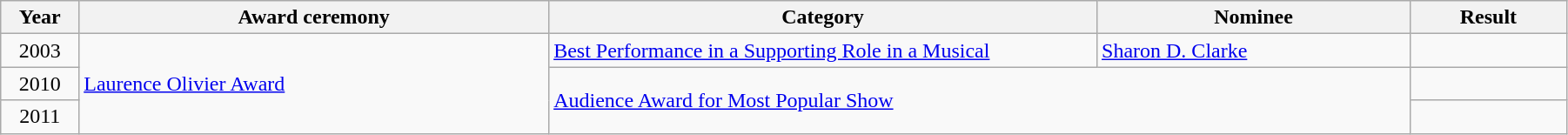<table class="wikitable" style="width:95%;">
<tr>
<th style="width:5%;">Year</th>
<th style="width:30%;">Award ceremony</th>
<th style="width:35%;">Category</th>
<th style="width:20%;">Nominee</th>
<th style="width:10%;">Result</th>
</tr>
<tr>
<td rowspan="1" style="text-align:center;">2003</td>
<td rowspan="3"><a href='#'>Laurence Olivier Award</a></td>
<td><a href='#'>Best Performance in a Supporting Role in a Musical</a></td>
<td><a href='#'>Sharon D. Clarke</a></td>
<td></td>
</tr>
<tr>
<td style="text-align:center;">2010</td>
<td colspan="2" rowspan="2"><a href='#'>Audience Award for Most Popular Show</a></td>
<td></td>
</tr>
<tr>
<td style="text-align:center;">2011</td>
<td></td>
</tr>
</table>
